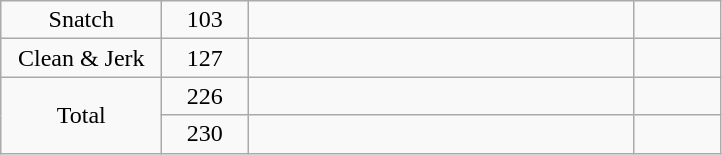<table class = "wikitable" style="text-align:center;">
<tr>
<td width=100>Snatch</td>
<td width=50>103</td>
<td width=250 align=left></td>
<td width=50></td>
</tr>
<tr>
<td>Clean & Jerk</td>
<td>127</td>
<td align=left></td>
<td></td>
</tr>
<tr>
<td rowspan=2>Total</td>
<td>226</td>
<td align=left></td>
<td></td>
</tr>
<tr>
<td>230</td>
<td align=left></td>
<td></td>
</tr>
</table>
